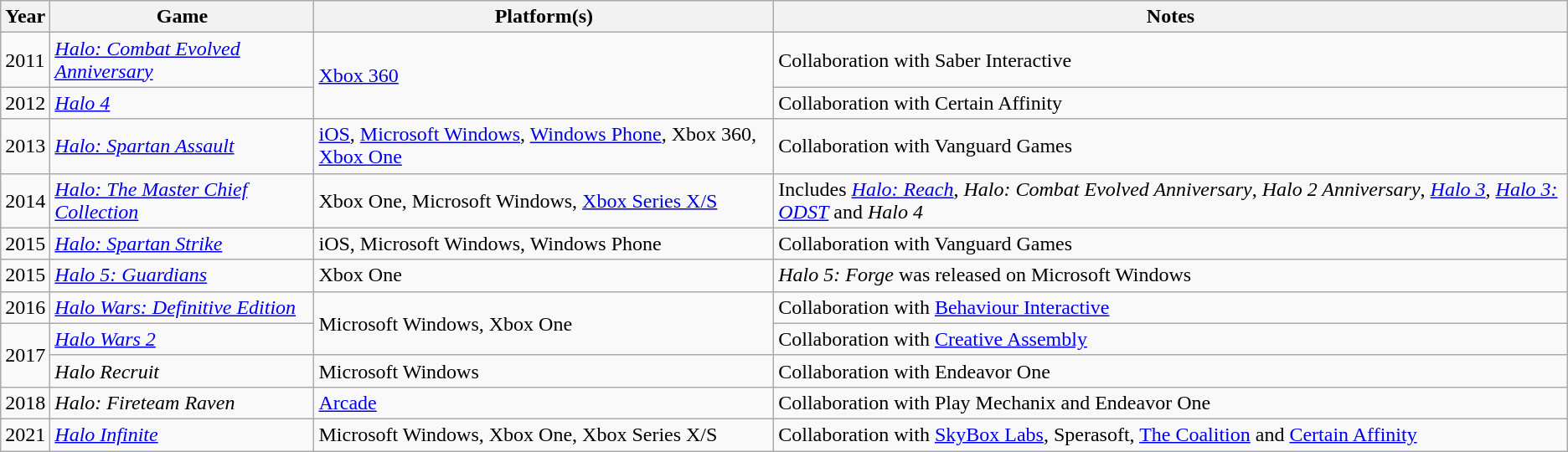<table class="wikitable sortable">
<tr>
<th>Year</th>
<th>Game</th>
<th>Platform(s)</th>
<th>Notes</th>
</tr>
<tr>
<td>2011</td>
<td><em><a href='#'>Halo: Combat Evolved Anniversary</a></em></td>
<td rowspan="2"><a href='#'>Xbox 360</a></td>
<td>Collaboration with Saber Interactive</td>
</tr>
<tr>
<td>2012</td>
<td><em><a href='#'>Halo 4</a></em></td>
<td>Collaboration with Certain Affinity</td>
</tr>
<tr>
<td>2013</td>
<td><em><a href='#'>Halo: Spartan Assault</a></em></td>
<td><a href='#'>iOS</a>, <a href='#'>Microsoft Windows</a>, <a href='#'>Windows Phone</a>, Xbox 360, <a href='#'>Xbox One</a></td>
<td>Collaboration with Vanguard Games</td>
</tr>
<tr>
<td>2014</td>
<td><em><a href='#'>Halo: The Master Chief Collection</a></em></td>
<td>Xbox One, Microsoft Windows, <a href='#'>Xbox Series X/S</a></td>
<td>Includes <em><a href='#'>Halo: Reach</a></em>, <em>Halo: Combat Evolved Anniversary</em>, <em>Halo 2 Anniversary</em>, <em><a href='#'>Halo 3</a></em>, <em><a href='#'>Halo 3: ODST</a></em> and <em>Halo 4</em></td>
</tr>
<tr>
<td>2015</td>
<td><em><a href='#'>Halo: Spartan Strike</a></em></td>
<td>iOS, Microsoft Windows, Windows Phone</td>
<td>Collaboration with Vanguard Games</td>
</tr>
<tr>
<td>2015</td>
<td><em><a href='#'>Halo 5: Guardians</a></em></td>
<td>Xbox One</td>
<td><em>Halo 5: Forge</em> was released on Microsoft Windows</td>
</tr>
<tr>
<td>2016</td>
<td><em><a href='#'>Halo Wars: Definitive Edition</a></em></td>
<td rowspan="2">Microsoft Windows, Xbox One</td>
<td>Collaboration with <a href='#'>Behaviour Interactive</a></td>
</tr>
<tr>
<td rowspan="2">2017</td>
<td><em><a href='#'>Halo Wars 2</a></em></td>
<td>Collaboration with <a href='#'>Creative Assembly</a></td>
</tr>
<tr>
<td><em>Halo Recruit</em></td>
<td>Microsoft Windows</td>
<td>Collaboration with Endeavor One</td>
</tr>
<tr>
<td>2018</td>
<td><em>Halo: Fireteam Raven</em></td>
<td><a href='#'>Arcade</a></td>
<td>Collaboration with Play Mechanix and Endeavor One</td>
</tr>
<tr>
<td>2021</td>
<td><em><a href='#'>Halo Infinite</a></em></td>
<td>Microsoft Windows, Xbox One, Xbox Series X/S</td>
<td>Collaboration with <a href='#'>SkyBox Labs</a>, Sperasoft, <a href='#'>The Coalition</a> and <a href='#'>Certain Affinity</a></td>
</tr>
</table>
